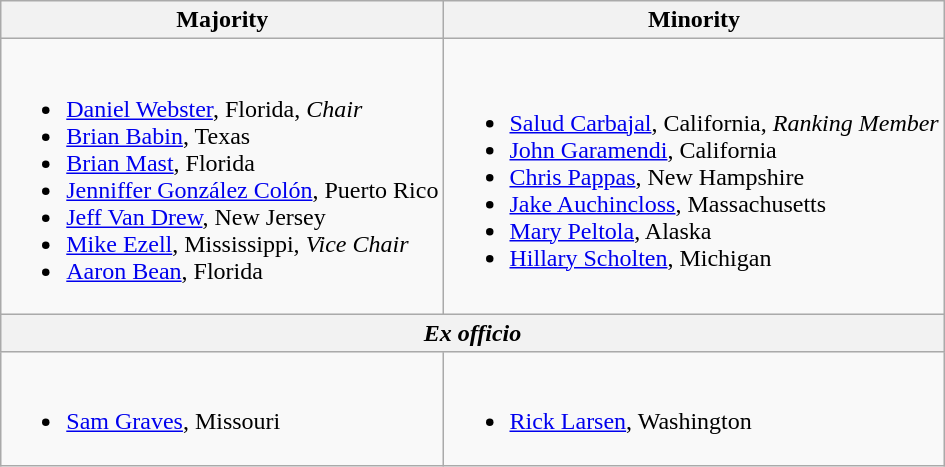<table class=wikitable>
<tr>
<th>Majority</th>
<th>Minority</th>
</tr>
<tr>
<td><br><ul><li><a href='#'>Daniel Webster</a>, Florida, <em>Chair</em></li><li><a href='#'>Brian Babin</a>, Texas</li><li><a href='#'>Brian Mast</a>, Florida</li><li><a href='#'>Jenniffer González Colón</a>, Puerto Rico</li><li><a href='#'>Jeff Van Drew</a>, New Jersey</li><li><a href='#'>Mike Ezell</a>, Mississippi, <em>Vice Chair</em></li><li><a href='#'>Aaron Bean</a>, Florida</li></ul></td>
<td><br><ul><li><a href='#'>Salud Carbajal</a>, California, <em>Ranking Member</em></li><li><a href='#'>John Garamendi</a>, California</li><li><a href='#'>Chris Pappas</a>, New Hampshire</li><li><a href='#'>Jake Auchincloss</a>, Massachusetts</li><li><a href='#'>Mary Peltola</a>, Alaska</li><li><a href='#'>Hillary Scholten</a>, Michigan</li></ul></td>
</tr>
<tr>
<th colspan=2><em>Ex officio</em></th>
</tr>
<tr>
<td><br><ul><li><a href='#'>Sam Graves</a>, Missouri</li></ul></td>
<td><br><ul><li><a href='#'>Rick Larsen</a>, Washington</li></ul></td>
</tr>
</table>
